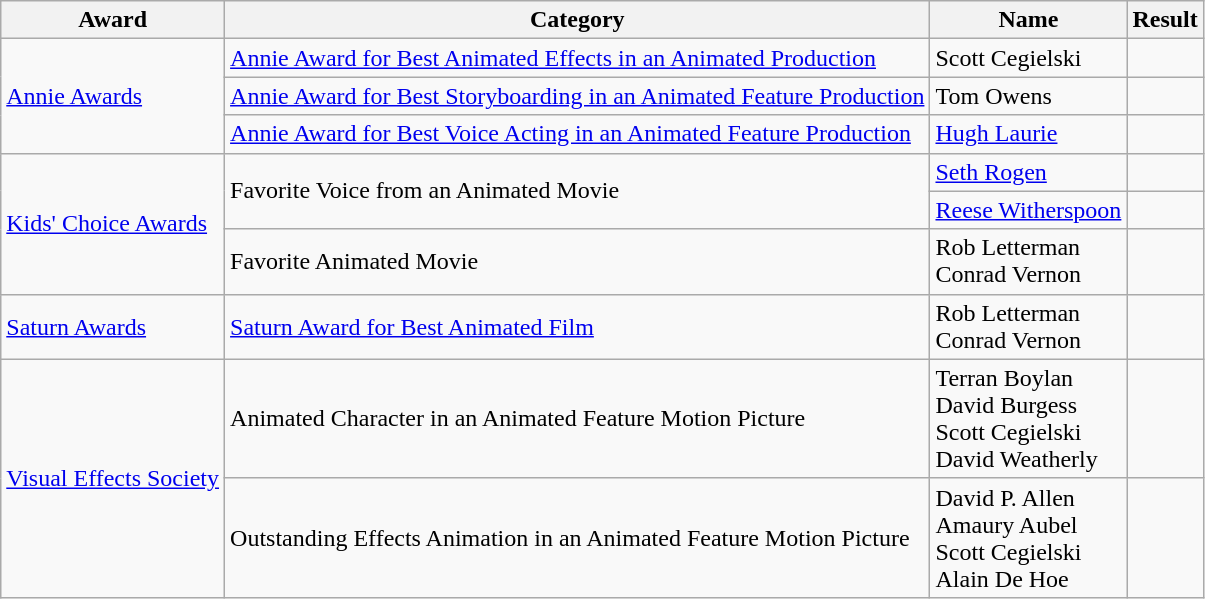<table class="wikitable">
<tr>
<th>Award</th>
<th>Category</th>
<th>Name</th>
<th>Result</th>
</tr>
<tr>
<td style="border-top:10px black" rowspan=3><a href='#'>Annie Awards</a></td>
<td><a href='#'>Annie Award for Best Animated Effects in an Animated Production</a></td>
<td>Scott Cegielski</td>
<td></td>
</tr>
<tr>
<td><a href='#'>Annie Award for Best Storyboarding in an Animated Feature Production</a></td>
<td>Tom Owens</td>
<td></td>
</tr>
<tr>
<td><a href='#'>Annie Award for Best Voice Acting in an Animated Feature Production</a></td>
<td><a href='#'>Hugh Laurie</a></td>
<td></td>
</tr>
<tr>
<td rowspan="3"><a href='#'>Kids' Choice Awards</a></td>
<td rowspan="2">Favorite Voice from an Animated Movie</td>
<td><a href='#'>Seth Rogen</a></td>
<td></td>
</tr>
<tr>
<td><a href='#'>Reese Witherspoon</a></td>
<td></td>
</tr>
<tr>
<td>Favorite Animated Movie</td>
<td>Rob Letterman<br>Conrad Vernon</td>
<td></td>
</tr>
<tr>
<td rowspan="1"><a href='#'>Saturn Awards</a></td>
<td><a href='#'>Saturn Award for Best Animated Film</a></td>
<td>Rob Letterman<br>Conrad Vernon</td>
<td></td>
</tr>
<tr>
<td rowspan="2"><a href='#'>Visual Effects Society</a></td>
<td>Animated Character in an Animated Feature Motion Picture</td>
<td>Terran Boylan<br>David Burgess<br>Scott Cegielski<br>David Weatherly</td>
<td></td>
</tr>
<tr>
<td>Outstanding Effects Animation in an Animated Feature Motion Picture</td>
<td>David P. Allen<br>Amaury Aubel<br>Scott Cegielski<br>Alain De Hoe</td>
<td></td>
</tr>
</table>
